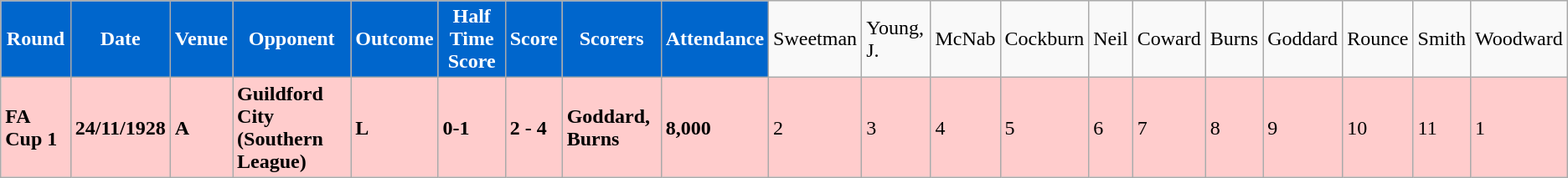<table class="wikitable">
<tr>
<td style="background:#0066CC; color:#FFFFFF; text-align:center;"><strong>Round</strong></td>
<td style="background:#0066CC; color:#FFFFFF; text-align:center;"><strong>Date</strong></td>
<td style="background:#0066CC; color:#FFFFFF; text-align:center;"><strong>Venue</strong></td>
<td style="background:#0066CC; color:#FFFFFF; text-align:center;"><strong>Opponent</strong></td>
<td style="background:#0066CC; color:#FFFFFF; text-align:center;"><strong>Outcome</strong></td>
<td style="background:#0066CC; color:#FFFFFF; text-align:center;"><strong>Half Time Score</strong></td>
<td style="background:#0066CC; color:#FFFFFF; text-align:center;"><strong>Score</strong></td>
<td style="background:#0066CC; color:#FFFFFF; text-align:center;"><strong>Scorers</strong></td>
<td style="background:#0066CC; color:#FFFFFF; text-align:center;"><strong>Attendance</strong></td>
<td>Sweetman</td>
<td>Young, J.</td>
<td>McNab</td>
<td>Cockburn</td>
<td>Neil</td>
<td>Coward</td>
<td>Burns</td>
<td>Goddard</td>
<td>Rounce</td>
<td>Smith</td>
<td>Woodward</td>
</tr>
<tr bgcolor="#FFCCCC">
<td><strong>FA Cup 1</strong></td>
<td><strong>24/11/1928</strong></td>
<td><strong>A</strong></td>
<td><strong>Guildford City (Southern League)</strong></td>
<td><strong>L</strong></td>
<td><strong>0-1</strong></td>
<td><strong>2 - 4</strong></td>
<td><strong>Goddard, Burns</strong></td>
<td><strong>8,000</strong></td>
<td>2</td>
<td>3</td>
<td>4</td>
<td>5</td>
<td>6</td>
<td>7</td>
<td>8</td>
<td>9</td>
<td>10</td>
<td>11</td>
<td>1</td>
</tr>
</table>
